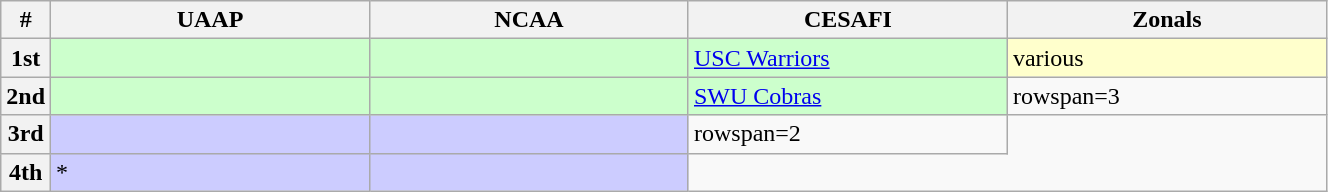<table class=wikitable width=70%>
<tr>
<th width=2%>#</th>
<th width=24%>UAAP</th>
<th width=24%>NCAA</th>
<th width=24%>CESAFI</th>
<th width=24%>Zonals</th>
</tr>
<tr>
<th>1st</th>
<td bgcolor=#CFC></td>
<td bgcolor=#CFC></td>
<td bgcolor=#CFC><a href='#'>USC Warriors</a></td>
<td bgcolor=#FFC>various</td>
</tr>
<tr>
<th>2nd</th>
<td bgcolor=#CFC></td>
<td bgcolor=#CFC></td>
<td bgcolor=#CFC><a href='#'>SWU Cobras</a></td>
<td>rowspan=3 </td>
</tr>
<tr>
<th>3rd</th>
<td bgcolor=#CCF></td>
<td bgcolor=#CCF></td>
<td>rowspan=2 </td>
</tr>
<tr>
<th>4th</th>
<td bgcolor=#CCF>*</td>
<td bgcolor=#CCF></td>
</tr>
</table>
